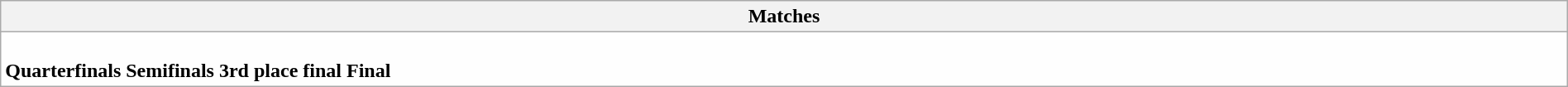<table class="wikitable collapsible collapsed" style="background:#fefefe; width:100%;">
<tr>
<th>Matches</th>
</tr>
<tr>
<td><br><strong>Quarterfinals</strong>




<strong>Semifinals</strong>


<strong>3rd place final</strong>

<strong>Final</strong>
</td>
</tr>
</table>
